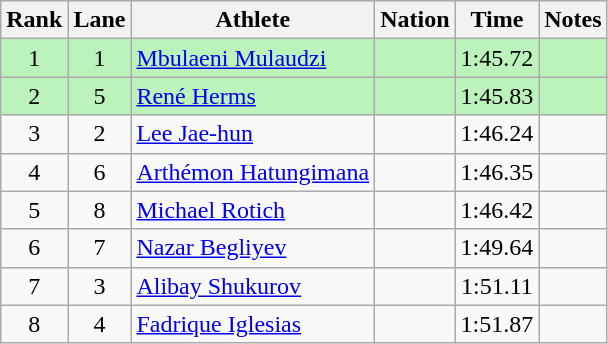<table class="wikitable sortable" style="text-align:center">
<tr>
<th>Rank</th>
<th>Lane</th>
<th>Athlete</th>
<th>Nation</th>
<th>Time</th>
<th>Notes</th>
</tr>
<tr bgcolor=bbf3bb>
<td>1</td>
<td>1</td>
<td align=left><a href='#'>Mbulaeni Mulaudzi</a></td>
<td align=left></td>
<td>1:45.72</td>
<td></td>
</tr>
<tr bgcolor=bbf3bb>
<td>2</td>
<td>5</td>
<td align=left><a href='#'>René Herms</a></td>
<td align=left></td>
<td>1:45.83</td>
<td></td>
</tr>
<tr>
<td>3</td>
<td>2</td>
<td align=left><a href='#'>Lee Jae-hun</a></td>
<td align=left></td>
<td>1:46.24</td>
<td></td>
</tr>
<tr>
<td>4</td>
<td>6</td>
<td align=left><a href='#'>Arthémon Hatungimana</a></td>
<td align=left></td>
<td>1:46.35</td>
<td></td>
</tr>
<tr>
<td>5</td>
<td>8</td>
<td align=left><a href='#'>Michael Rotich</a></td>
<td align=left></td>
<td>1:46.42</td>
<td></td>
</tr>
<tr>
<td>6</td>
<td>7</td>
<td align=left><a href='#'>Nazar Begliyev</a></td>
<td align=left></td>
<td>1:49.64</td>
<td></td>
</tr>
<tr>
<td>7</td>
<td>3</td>
<td align=left><a href='#'>Alibay Shukurov</a></td>
<td align=left></td>
<td>1:51.11</td>
<td></td>
</tr>
<tr>
<td>8</td>
<td>4</td>
<td align=left><a href='#'>Fadrique Iglesias</a></td>
<td align=left></td>
<td>1:51.87</td>
<td></td>
</tr>
</table>
